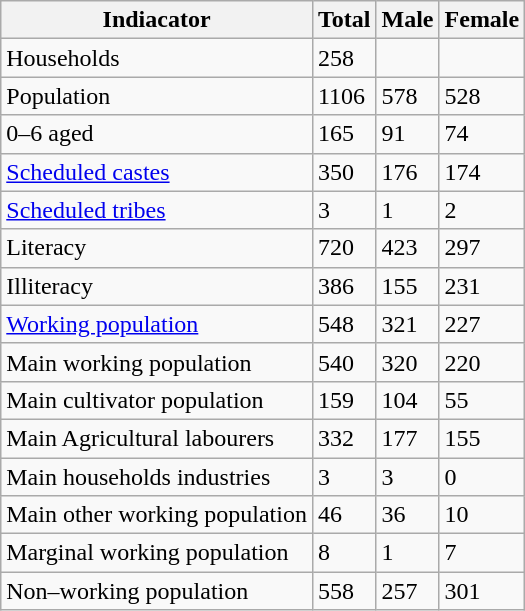<table class="wikitable">
<tr>
<th>Indiacator</th>
<th>Total</th>
<th>Male</th>
<th>Female</th>
</tr>
<tr>
<td>Households</td>
<td>258</td>
<td></td>
<td></td>
</tr>
<tr>
<td>Population</td>
<td>1106</td>
<td>578</td>
<td>528</td>
</tr>
<tr>
<td>0–6 aged</td>
<td>165</td>
<td>91</td>
<td>74</td>
</tr>
<tr>
<td><a href='#'>Scheduled castes</a></td>
<td>350</td>
<td>176</td>
<td>174</td>
</tr>
<tr>
<td><a href='#'>Scheduled tribes</a></td>
<td>3</td>
<td>1</td>
<td>2</td>
</tr>
<tr>
<td>Literacy</td>
<td>720</td>
<td>423</td>
<td>297</td>
</tr>
<tr>
<td>Illiteracy</td>
<td>386</td>
<td>155</td>
<td>231</td>
</tr>
<tr>
<td><a href='#'>Working population</a></td>
<td>548</td>
<td>321</td>
<td>227</td>
</tr>
<tr>
<td>Main working population</td>
<td>540</td>
<td>320</td>
<td>220</td>
</tr>
<tr>
<td>Main cultivator population</td>
<td>159</td>
<td>104</td>
<td>55</td>
</tr>
<tr>
<td>Main Agricultural labourers</td>
<td>332</td>
<td>177</td>
<td>155</td>
</tr>
<tr>
<td>Main households industries</td>
<td>3</td>
<td>3</td>
<td>0</td>
</tr>
<tr>
<td>Main other working population</td>
<td>46</td>
<td>36</td>
<td>10</td>
</tr>
<tr>
<td>Marginal working population</td>
<td>8</td>
<td>1</td>
<td>7</td>
</tr>
<tr>
<td>Non–working population</td>
<td>558</td>
<td>257</td>
<td>301</td>
</tr>
</table>
